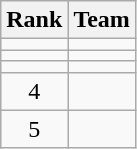<table class=wikitable style="text-align:center">
<tr>
<th>Rank</th>
<th>Team</th>
</tr>
<tr>
<td></td>
<td align=left></td>
</tr>
<tr>
<td></td>
<td align=left></td>
</tr>
<tr>
<td></td>
<td align=left></td>
</tr>
<tr>
<td>4</td>
<td align=left></td>
</tr>
<tr>
<td>5</td>
<td align=left></td>
</tr>
</table>
